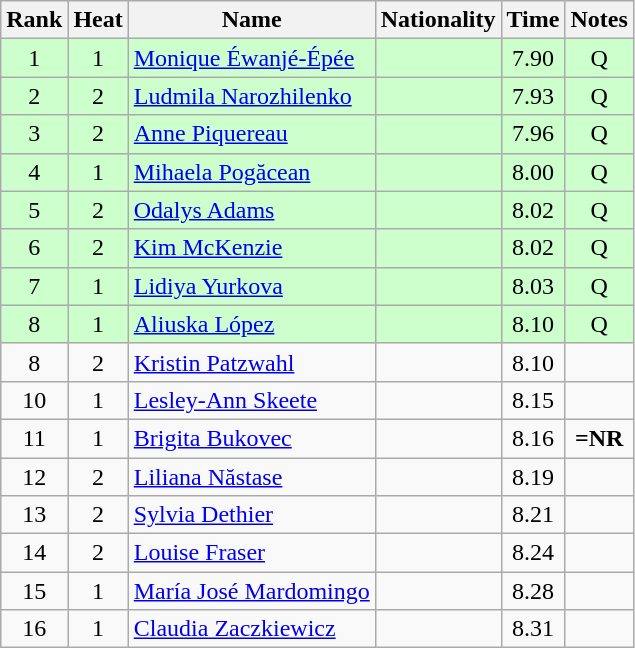<table class="wikitable sortable" style="text-align:center">
<tr>
<th>Rank</th>
<th>Heat</th>
<th>Name</th>
<th>Nationality</th>
<th>Time</th>
<th>Notes</th>
</tr>
<tr bgcolor=ccffcc>
<td>1</td>
<td>1</td>
<td align="left"><a href='#'>Monique Éwanjé-Épée</a></td>
<td align=left></td>
<td>7.90</td>
<td>Q</td>
</tr>
<tr bgcolor=ccffcc>
<td>2</td>
<td>2</td>
<td align="left"><a href='#'>Ludmila Narozhilenko</a></td>
<td align=left></td>
<td>7.93</td>
<td>Q</td>
</tr>
<tr bgcolor=ccffcc>
<td>3</td>
<td>2</td>
<td align="left"><a href='#'>Anne Piquereau</a></td>
<td align=left></td>
<td>7.96</td>
<td>Q</td>
</tr>
<tr bgcolor=ccffcc>
<td>4</td>
<td>1</td>
<td align="left"><a href='#'>Mihaela Pogăcean</a></td>
<td align=left></td>
<td>8.00</td>
<td>Q</td>
</tr>
<tr bgcolor=ccffcc>
<td>5</td>
<td>2</td>
<td align="left"><a href='#'>Odalys Adams</a></td>
<td align=left></td>
<td>8.02</td>
<td>Q</td>
</tr>
<tr bgcolor=ccffcc>
<td>6</td>
<td>2</td>
<td align="left"><a href='#'>Kim McKenzie</a></td>
<td align=left></td>
<td>8.02</td>
<td>Q</td>
</tr>
<tr bgcolor=ccffcc>
<td>7</td>
<td>1</td>
<td align="left"><a href='#'>Lidiya Yurkova</a></td>
<td align=left></td>
<td>8.03</td>
<td>Q</td>
</tr>
<tr bgcolor=ccffcc>
<td>8</td>
<td>1</td>
<td align="left"><a href='#'>Aliuska López</a></td>
<td align=left></td>
<td>8.10</td>
<td>Q</td>
</tr>
<tr>
<td>8</td>
<td>2</td>
<td align="left"><a href='#'>Kristin Patzwahl</a></td>
<td align=left></td>
<td>8.10</td>
<td></td>
</tr>
<tr>
<td>10</td>
<td>1</td>
<td align="left"><a href='#'>Lesley-Ann Skeete</a></td>
<td align=left></td>
<td>8.15</td>
<td></td>
</tr>
<tr>
<td>11</td>
<td>1</td>
<td align="left"><a href='#'>Brigita Bukovec</a></td>
<td align=left></td>
<td>8.16</td>
<td><strong>=NR</strong></td>
</tr>
<tr>
<td>12</td>
<td>2</td>
<td align="left"><a href='#'>Liliana Năstase</a></td>
<td align=left></td>
<td>8.19</td>
<td></td>
</tr>
<tr>
<td>13</td>
<td>2</td>
<td align="left"><a href='#'>Sylvia Dethier</a></td>
<td align=left></td>
<td>8.21</td>
<td></td>
</tr>
<tr>
<td>14</td>
<td>2</td>
<td align="left"><a href='#'>Louise Fraser</a></td>
<td align=left></td>
<td>8.24</td>
<td></td>
</tr>
<tr>
<td>15</td>
<td>1</td>
<td align="left"><a href='#'>María José Mardomingo</a></td>
<td align=left></td>
<td>8.28</td>
<td></td>
</tr>
<tr>
<td>16</td>
<td>1</td>
<td align="left"><a href='#'>Claudia Zaczkiewicz</a></td>
<td align=left></td>
<td>8.31</td>
<td></td>
</tr>
</table>
